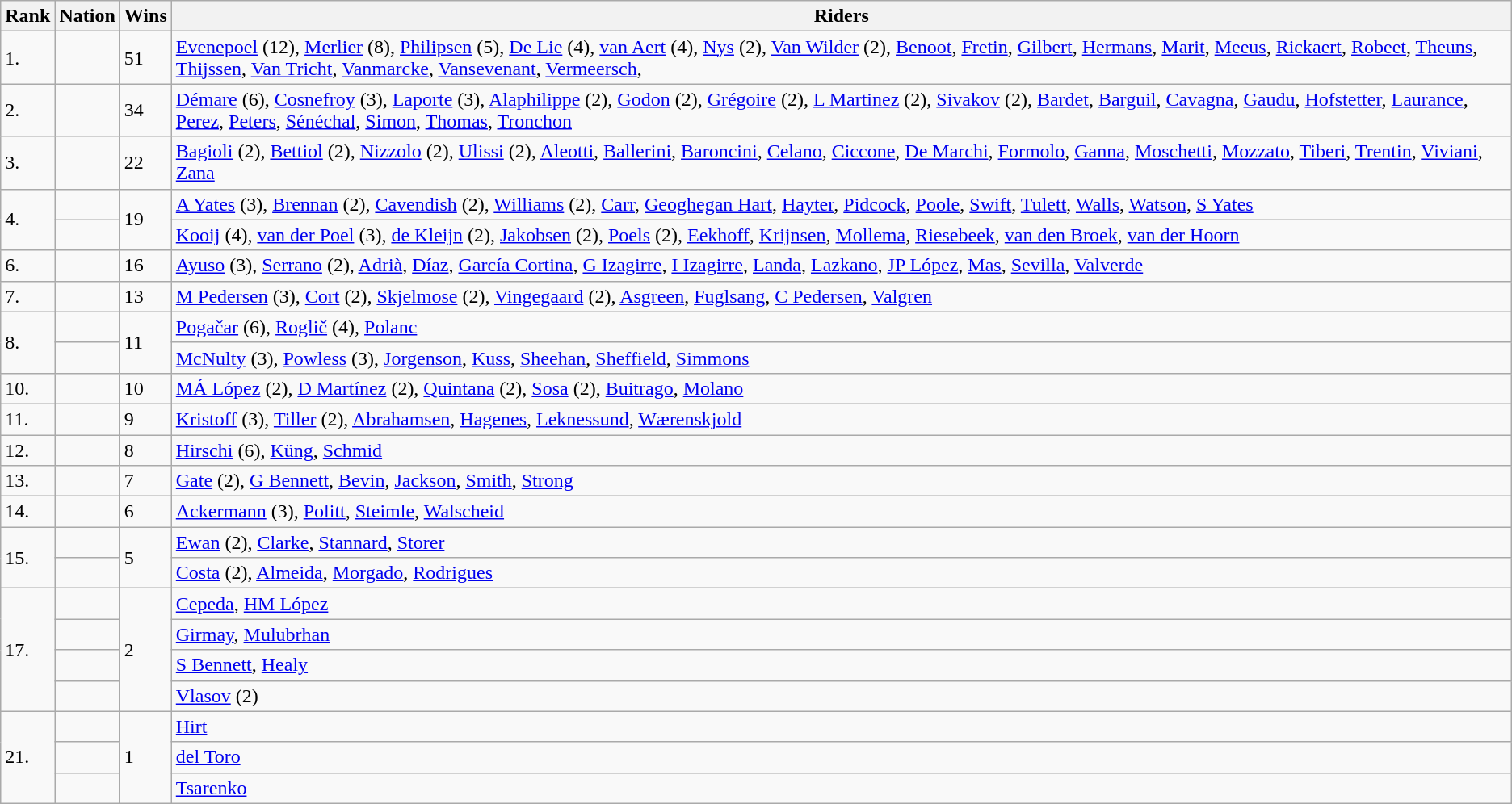<table class=wikitable>
<tr>
<th>Rank</th>
<th>Nation</th>
<th>Wins</th>
<th>Riders</th>
</tr>
<tr>
<td>1.</td>
<td></td>
<td>51</td>
<td><a href='#'>Evenepoel</a> (12), <a href='#'>Merlier</a> (8), <a href='#'>Philipsen</a> (5), <a href='#'>De Lie</a> (4), <a href='#'>van Aert</a> (4), <a href='#'>Nys</a> (2), <a href='#'>Van Wilder</a> (2), <a href='#'>Benoot</a>, <a href='#'>Fretin</a>, <a href='#'>Gilbert</a>, <a href='#'>Hermans</a>, <a href='#'>Marit</a>, <a href='#'>Meeus</a>, <a href='#'>Rickaert</a>, <a href='#'>Robeet</a>, <a href='#'>Theuns</a>, <a href='#'>Thijssen</a>, <a href='#'>Van Tricht</a>, <a href='#'>Vanmarcke</a>, <a href='#'>Vansevenant</a>, <a href='#'>Vermeersch</a>,</td>
</tr>
<tr>
<td>2.</td>
<td></td>
<td>34</td>
<td><a href='#'>Démare</a> (6), <a href='#'>Cosnefroy</a> (3), <a href='#'>Laporte</a> (3), <a href='#'>Alaphilippe</a> (2), <a href='#'>Godon</a> (2), <a href='#'>Grégoire</a> (2), <a href='#'>L Martinez</a> (2), <a href='#'>Sivakov</a> (2), <a href='#'>Bardet</a>, <a href='#'>Barguil</a>, <a href='#'>Cavagna</a>, <a href='#'>Gaudu</a>, <a href='#'>Hofstetter</a>, <a href='#'>Laurance</a>, <a href='#'>Perez</a>, <a href='#'>Peters</a>, <a href='#'>Sénéchal</a>, <a href='#'>Simon</a>, <a href='#'>Thomas</a>, <a href='#'>Tronchon</a></td>
</tr>
<tr>
<td>3.</td>
<td></td>
<td>22</td>
<td><a href='#'>Bagioli</a> (2), <a href='#'>Bettiol</a> (2), <a href='#'>Nizzolo</a> (2), <a href='#'>Ulissi</a> (2), <a href='#'>Aleotti</a>, <a href='#'>Ballerini</a>, <a href='#'>Baroncini</a>, <a href='#'>Celano</a>, <a href='#'>Ciccone</a>, <a href='#'>De Marchi</a>, <a href='#'>Formolo</a>, <a href='#'>Ganna</a>, <a href='#'>Moschetti</a>, <a href='#'>Mozzato</a>, <a href='#'>Tiberi</a>, <a href='#'>Trentin</a>, <a href='#'>Viviani</a>, <a href='#'>Zana</a></td>
</tr>
<tr>
<td rowspan=2>4.</td>
<td></td>
<td rowspan=2>19</td>
<td><a href='#'>A Yates</a> (3), <a href='#'>Brennan</a> (2), <a href='#'>Cavendish</a> (2), <a href='#'>Williams</a> (2), <a href='#'>Carr</a>, <a href='#'>Geoghegan Hart</a>, <a href='#'>Hayter</a>, <a href='#'>Pidcock</a>, <a href='#'>Poole</a>, <a href='#'>Swift</a>, <a href='#'>Tulett</a>, <a href='#'>Walls</a>, <a href='#'>Watson</a>, <a href='#'>S Yates</a></td>
</tr>
<tr>
<td></td>
<td><a href='#'>Kooij</a> (4), <a href='#'>van der Poel</a> (3), <a href='#'>de Kleijn</a> (2), <a href='#'>Jakobsen</a> (2), <a href='#'>Poels</a> (2), <a href='#'>Eekhoff</a>, <a href='#'>Krijnsen</a>, <a href='#'>Mollema</a>, <a href='#'>Riesebeek</a>, <a href='#'>van den Broek</a>, <a href='#'>van der Hoorn</a></td>
</tr>
<tr>
<td>6.</td>
<td></td>
<td>16</td>
<td><a href='#'>Ayuso</a> (3), <a href='#'>Serrano</a> (2), <a href='#'>Adrià</a>, <a href='#'>Díaz</a>, <a href='#'>García Cortina</a>, <a href='#'>G Izagirre</a>, <a href='#'>I Izagirre</a>, <a href='#'>Landa</a>, <a href='#'>Lazkano</a>, <a href='#'>JP López</a>, <a href='#'>Mas</a>, <a href='#'>Sevilla</a>, <a href='#'>Valverde</a></td>
</tr>
<tr>
<td>7.</td>
<td></td>
<td>13</td>
<td><a href='#'>M Pedersen</a> (3), <a href='#'>Cort</a> (2), <a href='#'>Skjelmose</a> (2), <a href='#'>Vingegaard</a> (2), <a href='#'>Asgreen</a>, <a href='#'>Fuglsang</a>, <a href='#'>C Pedersen</a>, <a href='#'>Valgren</a></td>
</tr>
<tr>
<td rowspan=2>8.</td>
<td></td>
<td rowspan=2>11</td>
<td><a href='#'>Pogačar</a> (6), <a href='#'>Roglič</a> (4), <a href='#'>Polanc</a></td>
</tr>
<tr>
<td></td>
<td><a href='#'>McNulty</a> (3), <a href='#'>Powless</a> (3), <a href='#'>Jorgenson</a>, <a href='#'>Kuss</a>, <a href='#'>Sheehan</a>, <a href='#'>Sheffield</a>, <a href='#'>Simmons</a></td>
</tr>
<tr>
<td>10.</td>
<td></td>
<td>10</td>
<td><a href='#'>MÁ López</a> (2), <a href='#'>D Martínez</a> (2), <a href='#'>Quintana</a> (2), <a href='#'>Sosa</a> (2), <a href='#'>Buitrago</a>, <a href='#'>Molano</a></td>
</tr>
<tr>
<td>11.</td>
<td></td>
<td>9</td>
<td><a href='#'>Kristoff</a> (3), <a href='#'>Tiller</a> (2), <a href='#'>Abrahamsen</a>, <a href='#'>Hagenes</a>, <a href='#'>Leknessund</a>, <a href='#'>Wærenskjold</a></td>
</tr>
<tr>
<td>12.</td>
<td></td>
<td>8</td>
<td><a href='#'>Hirschi</a> (6), <a href='#'>Küng</a>, <a href='#'>Schmid</a></td>
</tr>
<tr>
<td>13.</td>
<td></td>
<td>7</td>
<td><a href='#'>Gate</a> (2), <a href='#'>G Bennett</a>, <a href='#'>Bevin</a>, <a href='#'>Jackson</a>, <a href='#'>Smith</a>, <a href='#'>Strong</a></td>
</tr>
<tr>
<td>14.</td>
<td></td>
<td>6</td>
<td><a href='#'>Ackermann</a> (3), <a href='#'>Politt</a>, <a href='#'>Steimle</a>, <a href='#'>Walscheid</a></td>
</tr>
<tr>
<td rowspan=2>15.</td>
<td></td>
<td rowspan=2>5</td>
<td><a href='#'>Ewan</a> (2), <a href='#'>Clarke</a>, <a href='#'>Stannard</a>, <a href='#'>Storer</a></td>
</tr>
<tr>
<td></td>
<td><a href='#'>Costa</a> (2), <a href='#'>Almeida</a>, <a href='#'>Morgado</a>, <a href='#'>Rodrigues</a></td>
</tr>
<tr>
<td rowspan=4>17.</td>
<td></td>
<td rowspan=4>2</td>
<td><a href='#'>Cepeda</a>, <a href='#'>HM López</a></td>
</tr>
<tr>
<td></td>
<td><a href='#'>Girmay</a>, <a href='#'>Mulubrhan</a></td>
</tr>
<tr>
<td></td>
<td><a href='#'>S Bennett</a>, <a href='#'>Healy</a></td>
</tr>
<tr>
<td></td>
<td><a href='#'>Vlasov</a> (2)</td>
</tr>
<tr>
<td rowspan=3>21.</td>
<td></td>
<td rowspan=3>1</td>
<td><a href='#'>Hirt</a></td>
</tr>
<tr>
<td></td>
<td><a href='#'>del Toro</a></td>
</tr>
<tr>
<td></td>
<td><a href='#'>Tsarenko</a></td>
</tr>
</table>
